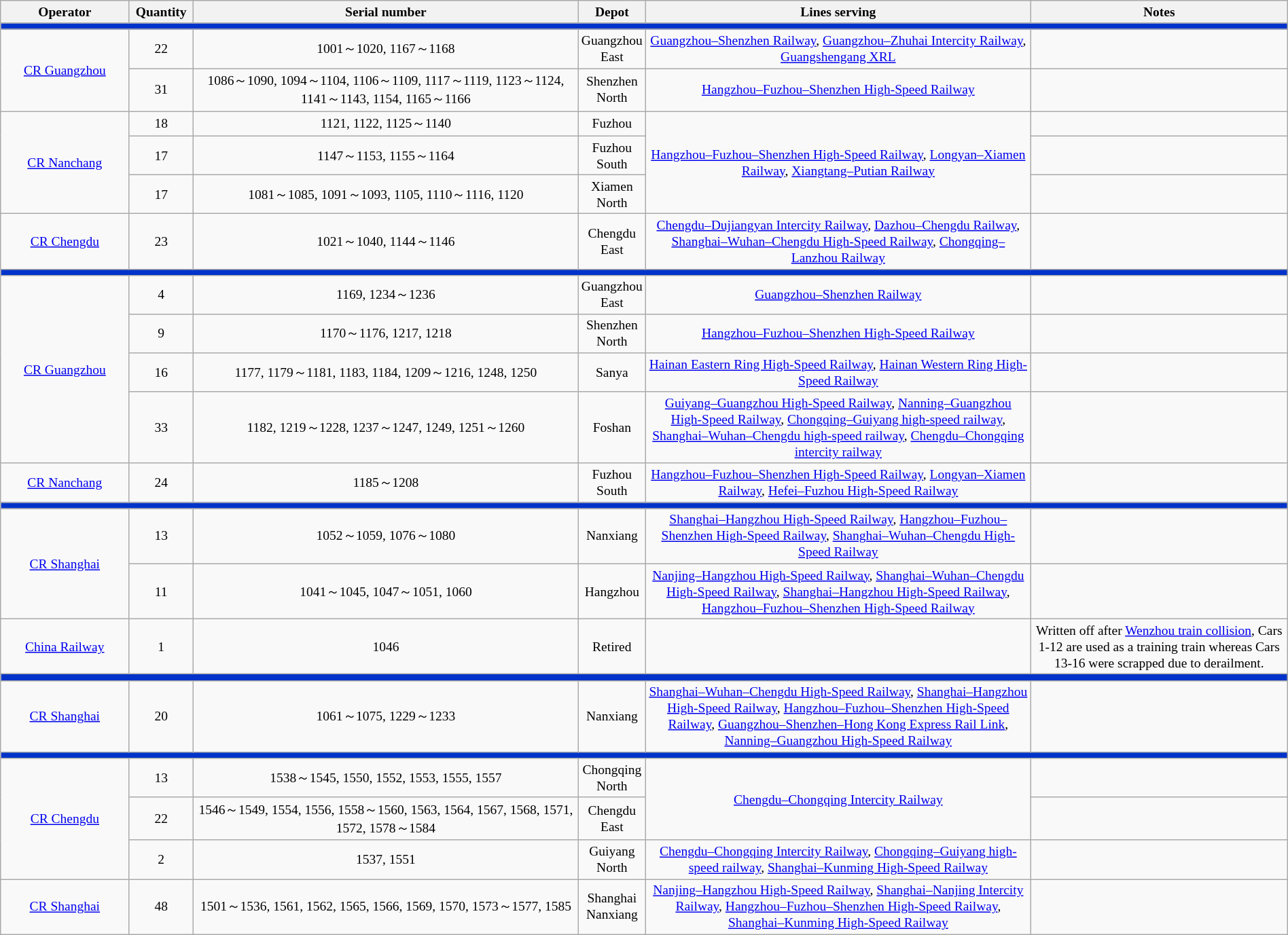<table class="wikitable"  style="width:100%; text-align: center; font-size: small;">
<tr>
<th style="width:10%"><strong>Operator</strong></th>
<th style="width:5%"><strong>Quantity</strong></th>
<th style="width:30%"><strong>Serial number</strong></th>
<th style="width:5%"><strong>Depot</strong></th>
<th style="width:30%"><strong>Lines serving</strong></th>
<th style="width:22%"><strong>Notes</strong></th>
</tr>
<tr style="text-align:center; background:#0033c9;">
<td colspan = 6><strong></strong></td>
</tr>
<tr>
<td rowspan=2><a href='#'>CR Guangzhou</a></td>
<td>22</td>
<td>1001～1020, 1167～1168</td>
<td>Guangzhou East</td>
<td><a href='#'>Guangzhou–Shenzhen Railway</a>, <a href='#'>Guangzhou–Zhuhai Intercity Railway</a>,<br><a href='#'>Guangshengang XRL</a></td>
<td></td>
</tr>
<tr>
<td>31</td>
<td>1086～1090, 1094～1104, 1106～1109, 1117～1119, 1123～1124, 1141～1143, 1154, 1165～1166</td>
<td>Shenzhen North</td>
<td><a href='#'>Hangzhou–Fuzhou–Shenzhen High-Speed Railway</a></td>
<td></td>
</tr>
<tr>
<td rowspan="3"><a href='#'>CR Nanchang</a></td>
<td>18</td>
<td>1121, 1122, 1125～1140</td>
<td>Fuzhou</td>
<td rowspan="3"><a href='#'>Hangzhou–Fuzhou–Shenzhen High-Speed Railway</a>, <a href='#'>Longyan–Xiamen Railway</a>, <a href='#'>Xiangtang–Putian Railway</a></td>
<td></td>
</tr>
<tr>
<td>17</td>
<td>1147～1153, 1155～1164</td>
<td>Fuzhou South</td>
<td></td>
</tr>
<tr>
<td>17</td>
<td>1081～1085, 1091～1093, 1105, 1110～1116, 1120</td>
<td>Xiamen North</td>
<td></td>
</tr>
<tr>
<td><a href='#'>CR Chengdu</a></td>
<td>23</td>
<td>1021～1040, 1144～1146</td>
<td>Chengdu East</td>
<td><a href='#'>Chengdu–Dujiangyan Intercity Railway</a>, <a href='#'>Dazhou–Chengdu Railway</a>, <a href='#'>Shanghai–Wuhan–Chengdu High-Speed Railway</a>, <a href='#'>Chongqing–Lanzhou Railway</a></td>
<td></td>
</tr>
<tr style="text-align:center; background:#0033c9;">
<td colspan = 6><strong></strong></td>
</tr>
<tr>
<td rowspan=4><a href='#'>CR Guangzhou</a></td>
<td>4</td>
<td>1169, 1234～1236</td>
<td>Guangzhou East</td>
<td><a href='#'>Guangzhou–Shenzhen Railway</a></td>
<td></td>
</tr>
<tr>
<td>9</td>
<td>1170～1176, 1217, 1218</td>
<td>Shenzhen North</td>
<td><a href='#'>Hangzhou–Fuzhou–Shenzhen High-Speed Railway</a></td>
<td></td>
</tr>
<tr>
<td>16</td>
<td>1177, 1179～1181, 1183, 1184, 1209～1216, 1248, 1250</td>
<td>Sanya</td>
<td><a href='#'>Hainan Eastern Ring High-Speed Railway</a>, <a href='#'>Hainan Western Ring High-Speed Railway</a></td>
<td></td>
</tr>
<tr>
<td>33</td>
<td>1182, 1219～1228, 1237～1247, 1249, 1251～1260</td>
<td>Foshan</td>
<td><a href='#'>Guiyang–Guangzhou High-Speed Railway</a>, <a href='#'>Nanning–Guangzhou High-Speed Railway</a>, <a href='#'>Chongqing–Guiyang high-speed railway</a>, <a href='#'>Shanghai–Wuhan–Chengdu high-speed railway</a>, <a href='#'>Chengdu–Chongqing intercity railway</a></td>
<td></td>
</tr>
<tr>
<td><a href='#'>CR Nanchang</a></td>
<td>24</td>
<td>1185～1208</td>
<td>Fuzhou South</td>
<td><a href='#'>Hangzhou–Fuzhou–Shenzhen High-Speed Railway</a>, <a href='#'>Longyan–Xiamen Railway</a>, <a href='#'>Hefei–Fuzhou High-Speed Railway</a></td>
<td></td>
</tr>
<tr style="text-align:center; background:#0033c9;">
<td colspan = 6><strong></strong></td>
</tr>
<tr>
<td rowspan=2><a href='#'>CR Shanghai</a></td>
<td>13</td>
<td>1052～1059, 1076～1080</td>
<td>Nanxiang</td>
<td><a href='#'>Shanghai–Hangzhou High-Speed Railway</a>, <a href='#'>Hangzhou–Fuzhou–Shenzhen High-Speed Railway</a>, <a href='#'>Shanghai–Wuhan–Chengdu High-Speed Railway</a></td>
<td></td>
</tr>
<tr>
<td>11</td>
<td>1041～1045, 1047～1051, 1060</td>
<td>Hangzhou</td>
<td><a href='#'>Nanjing–Hangzhou High-Speed Railway</a>, <a href='#'>Shanghai–Wuhan–Chengdu High-Speed Railway</a>, <a href='#'>Shanghai–Hangzhou High-Speed Railway</a>, <a href='#'>Hangzhou–Fuzhou–Shenzhen High-Speed Railway</a></td>
<td></td>
</tr>
<tr>
<td><a href='#'>China Railway</a></td>
<td>1</td>
<td>1046</td>
<td>Retired</td>
<td></td>
<td>Written off after <a href='#'>Wenzhou train collision</a>, Cars 1-12 are used as a training train whereas Cars 13-16 were scrapped due to derailment.</td>
</tr>
<tr style="text-align:center; background:#0033c9;">
<td colspan = 6><strong></strong></td>
</tr>
<tr>
<td><a href='#'>CR Shanghai</a></td>
<td>20</td>
<td>1061～1075, 1229～1233</td>
<td>Nanxiang</td>
<td><a href='#'>Shanghai–Wuhan–Chengdu High-Speed Railway</a>, <a href='#'>Shanghai–Hangzhou High-Speed Railway</a>, <a href='#'>Hangzhou–Fuzhou–Shenzhen High-Speed Railway</a>, <a href='#'>Guangzhou–Shenzhen–Hong Kong Express Rail Link</a>, <a href='#'>Nanning–Guangzhou High-Speed Railway</a></td>
</tr>
<tr style="text-align:center; background:#0033c9;">
<td colspan = 6><strong></strong></td>
</tr>
<tr>
<td rowspan="3"><a href='#'>CR Chengdu</a></td>
<td>13</td>
<td>1538～1545, 1550, 1552, 1553, 1555, 1557</td>
<td>Chongqing North</td>
<td rowspan="2"><a href='#'>Chengdu–Chongqing Intercity Railway</a></td>
<td></td>
</tr>
<tr>
<td>22</td>
<td>1546～1549, 1554, 1556, 1558～1560, 1563, 1564, 1567, 1568, 1571, 1572, 1578～1584</td>
<td>Chengdu East</td>
<td></td>
</tr>
<tr>
<td>2</td>
<td>1537, 1551</td>
<td>Guiyang North</td>
<td><a href='#'>Chengdu–Chongqing Intercity Railway</a>, <a href='#'>Chongqing–Guiyang high-speed railway</a>, <a href='#'>Shanghai–Kunming High-Speed Railway</a></td>
<td></td>
</tr>
<tr>
<td><a href='#'>CR Shanghai</a></td>
<td>48</td>
<td>1501～1536, 1561, 1562, 1565, 1566, 1569, 1570, 1573～1577, 1585</td>
<td>Shanghai Nanxiang</td>
<td><a href='#'>Nanjing–Hangzhou High-Speed Railway</a>, <a href='#'>Shanghai–Nanjing Intercity Railway</a>, <a href='#'>Hangzhou–Fuzhou–Shenzhen High-Speed Railway</a>, <a href='#'>Shanghai–Kunming High-Speed Railway</a></td>
<td></td>
</tr>
</table>
